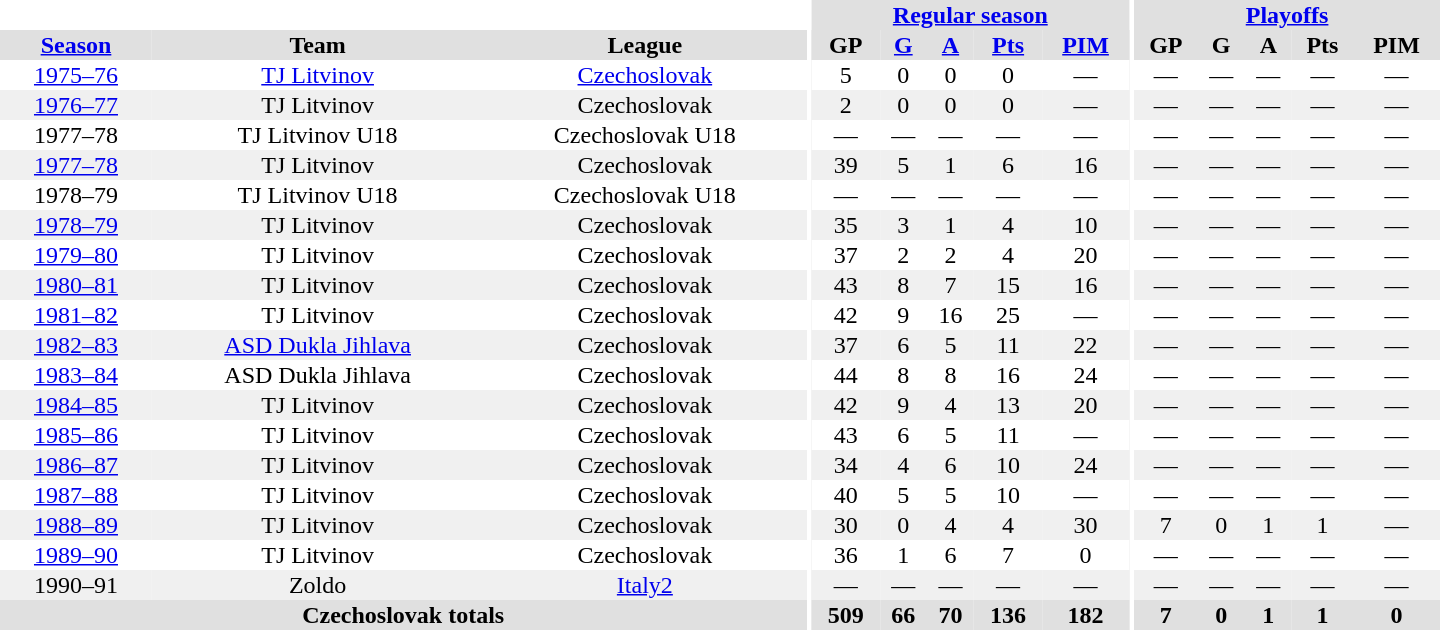<table border="0" cellpadding="1" cellspacing="0" style="text-align:center; width:60em">
<tr bgcolor="#e0e0e0">
<th colspan="3" bgcolor="#ffffff"></th>
<th rowspan="99" bgcolor="#ffffff"></th>
<th colspan="5"><a href='#'>Regular season</a></th>
<th rowspan="99" bgcolor="#ffffff"></th>
<th colspan="5"><a href='#'>Playoffs</a></th>
</tr>
<tr bgcolor="#e0e0e0">
<th><a href='#'>Season</a></th>
<th>Team</th>
<th>League</th>
<th>GP</th>
<th><a href='#'>G</a></th>
<th><a href='#'>A</a></th>
<th><a href='#'>Pts</a></th>
<th><a href='#'>PIM</a></th>
<th>GP</th>
<th>G</th>
<th>A</th>
<th>Pts</th>
<th>PIM</th>
</tr>
<tr>
<td><a href='#'>1975–76</a></td>
<td><a href='#'>TJ Litvinov</a></td>
<td><a href='#'>Czechoslovak</a></td>
<td>5</td>
<td>0</td>
<td>0</td>
<td>0</td>
<td>—</td>
<td>—</td>
<td>—</td>
<td>—</td>
<td>—</td>
<td>—</td>
</tr>
<tr bgcolor="#f0f0f0">
<td><a href='#'>1976–77</a></td>
<td>TJ Litvinov</td>
<td>Czechoslovak</td>
<td>2</td>
<td>0</td>
<td>0</td>
<td>0</td>
<td>—</td>
<td>—</td>
<td>—</td>
<td>—</td>
<td>—</td>
<td>—</td>
</tr>
<tr>
<td>1977–78</td>
<td>TJ Litvinov U18</td>
<td>Czechoslovak U18</td>
<td>—</td>
<td>—</td>
<td>—</td>
<td>—</td>
<td>—</td>
<td>—</td>
<td>—</td>
<td>—</td>
<td>—</td>
<td>—</td>
</tr>
<tr bgcolor="#f0f0f0">
<td><a href='#'>1977–78</a></td>
<td>TJ Litvinov</td>
<td>Czechoslovak</td>
<td>39</td>
<td>5</td>
<td>1</td>
<td>6</td>
<td>16</td>
<td>—</td>
<td>—</td>
<td>—</td>
<td>—</td>
<td>—</td>
</tr>
<tr>
<td>1978–79</td>
<td>TJ Litvinov U18</td>
<td>Czechoslovak U18</td>
<td>—</td>
<td>—</td>
<td>—</td>
<td>—</td>
<td>—</td>
<td>—</td>
<td>—</td>
<td>—</td>
<td>—</td>
<td>—</td>
</tr>
<tr bgcolor="#f0f0f0">
<td><a href='#'>1978–79</a></td>
<td>TJ Litvinov</td>
<td>Czechoslovak</td>
<td>35</td>
<td>3</td>
<td>1</td>
<td>4</td>
<td>10</td>
<td>—</td>
<td>—</td>
<td>—</td>
<td>—</td>
<td>—</td>
</tr>
<tr>
<td><a href='#'>1979–80</a></td>
<td>TJ Litvinov</td>
<td>Czechoslovak</td>
<td>37</td>
<td>2</td>
<td>2</td>
<td>4</td>
<td>20</td>
<td>—</td>
<td>—</td>
<td>—</td>
<td>—</td>
<td>—</td>
</tr>
<tr bgcolor="#f0f0f0">
<td><a href='#'>1980–81</a></td>
<td>TJ Litvinov</td>
<td>Czechoslovak</td>
<td>43</td>
<td>8</td>
<td>7</td>
<td>15</td>
<td>16</td>
<td>—</td>
<td>—</td>
<td>—</td>
<td>—</td>
<td>—</td>
</tr>
<tr>
<td><a href='#'>1981–82</a></td>
<td>TJ Litvinov</td>
<td>Czechoslovak</td>
<td>42</td>
<td>9</td>
<td>16</td>
<td>25</td>
<td>—</td>
<td>—</td>
<td>—</td>
<td>—</td>
<td>—</td>
<td>—</td>
</tr>
<tr bgcolor="#f0f0f0">
<td><a href='#'>1982–83</a></td>
<td><a href='#'>ASD Dukla Jihlava</a></td>
<td>Czechoslovak</td>
<td>37</td>
<td>6</td>
<td>5</td>
<td>11</td>
<td>22</td>
<td>—</td>
<td>—</td>
<td>—</td>
<td>—</td>
<td>—</td>
</tr>
<tr>
<td><a href='#'>1983–84</a></td>
<td>ASD Dukla Jihlava</td>
<td>Czechoslovak</td>
<td>44</td>
<td>8</td>
<td>8</td>
<td>16</td>
<td>24</td>
<td>—</td>
<td>—</td>
<td>—</td>
<td>—</td>
<td>—</td>
</tr>
<tr bgcolor="#f0f0f0">
<td><a href='#'>1984–85</a></td>
<td>TJ Litvinov</td>
<td>Czechoslovak</td>
<td>42</td>
<td>9</td>
<td>4</td>
<td>13</td>
<td>20</td>
<td>—</td>
<td>—</td>
<td>—</td>
<td>—</td>
<td>—</td>
</tr>
<tr>
<td><a href='#'>1985–86</a></td>
<td>TJ Litvinov</td>
<td>Czechoslovak</td>
<td>43</td>
<td>6</td>
<td>5</td>
<td>11</td>
<td>—</td>
<td>—</td>
<td>—</td>
<td>—</td>
<td>—</td>
<td>—</td>
</tr>
<tr bgcolor="#f0f0f0">
<td><a href='#'>1986–87</a></td>
<td>TJ Litvinov</td>
<td>Czechoslovak</td>
<td>34</td>
<td>4</td>
<td>6</td>
<td>10</td>
<td>24</td>
<td>—</td>
<td>—</td>
<td>—</td>
<td>—</td>
<td>—</td>
</tr>
<tr>
<td><a href='#'>1987–88</a></td>
<td>TJ Litvinov</td>
<td>Czechoslovak</td>
<td>40</td>
<td>5</td>
<td>5</td>
<td>10</td>
<td>—</td>
<td>—</td>
<td>—</td>
<td>—</td>
<td>—</td>
<td>—</td>
</tr>
<tr bgcolor="#f0f0f0">
<td><a href='#'>1988–89</a></td>
<td>TJ Litvinov</td>
<td>Czechoslovak</td>
<td>30</td>
<td>0</td>
<td>4</td>
<td>4</td>
<td>30</td>
<td>7</td>
<td>0</td>
<td>1</td>
<td>1</td>
<td>—</td>
</tr>
<tr>
<td><a href='#'>1989–90</a></td>
<td>TJ Litvinov</td>
<td>Czechoslovak</td>
<td>36</td>
<td>1</td>
<td>6</td>
<td>7</td>
<td>0</td>
<td>—</td>
<td>—</td>
<td>—</td>
<td>—</td>
<td>—</td>
</tr>
<tr bgcolor="#f0f0f0">
<td>1990–91</td>
<td>Zoldo</td>
<td><a href='#'>Italy2</a></td>
<td>—</td>
<td>—</td>
<td>—</td>
<td>—</td>
<td>—</td>
<td>—</td>
<td>—</td>
<td>—</td>
<td>—</td>
<td>—</td>
</tr>
<tr>
</tr>
<tr ALIGN="center" bgcolor="#e0e0e0">
<th colspan="3">Czechoslovak totals</th>
<th ALIGN="center">509</th>
<th ALIGN="center">66</th>
<th ALIGN="center">70</th>
<th ALIGN="center">136</th>
<th ALIGN="center">182</th>
<th ALIGN="center">7</th>
<th ALIGN="center">0</th>
<th ALIGN="center">1</th>
<th ALIGN="center">1</th>
<th ALIGN="center">0</th>
</tr>
</table>
